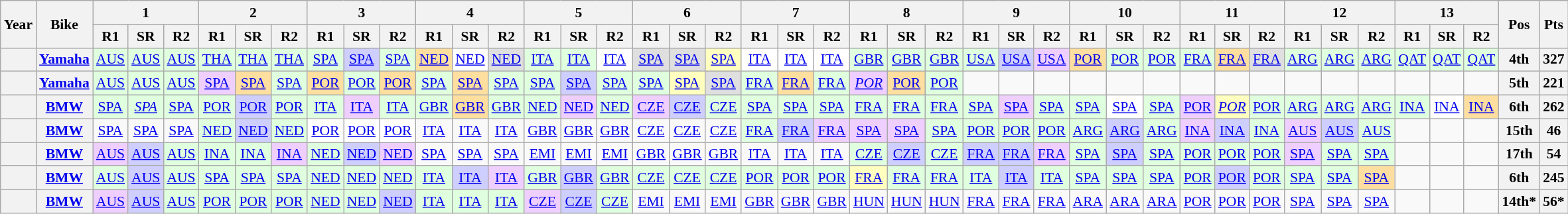<table class="wikitable" style="text-align:center; font-size:90%;">
<tr>
<th rowspan="2">Year</th>
<th rowspan="2">Bike</th>
<th colspan="3">1</th>
<th colspan="3">2</th>
<th colspan="3">3</th>
<th colspan="3">4</th>
<th colspan="3">5</th>
<th colspan="3">6</th>
<th colspan="3">7</th>
<th colspan="3">8</th>
<th colspan="3">9</th>
<th colspan="3">10</th>
<th colspan="3">11</th>
<th colspan="3">12</th>
<th colspan="3">13</th>
<th rowspan="2">Pos</th>
<th rowspan="2">Pts</th>
</tr>
<tr>
<th>R1</th>
<th>SR</th>
<th>R2</th>
<th>R1</th>
<th>SR</th>
<th>R2</th>
<th>R1</th>
<th>SR</th>
<th>R2</th>
<th>R1</th>
<th>SR</th>
<th>R2</th>
<th>R1</th>
<th>SR</th>
<th>R2</th>
<th>R1</th>
<th>SR</th>
<th>R2</th>
<th>R1</th>
<th>SR</th>
<th>R2</th>
<th>R1</th>
<th>SR</th>
<th>R2</th>
<th>R1</th>
<th>SR</th>
<th>R2</th>
<th>R1</th>
<th>SR</th>
<th>R2</th>
<th>R1</th>
<th>SR</th>
<th>R2</th>
<th>R1</th>
<th>SR</th>
<th>R2</th>
<th>R1</th>
<th>SR</th>
<th>R2</th>
</tr>
<tr>
<th></th>
<th><a href='#'>Yamaha</a></th>
<td style="background:#dfffdf;"><a href='#'>AUS</a><br></td>
<td style="background:#dfffdf;"><a href='#'>AUS</a><br></td>
<td style="background:#dfffdf;"><a href='#'>AUS</a><br></td>
<td style="background:#dfffdf;"><a href='#'>THA</a><br></td>
<td style="background:#dfffdf;"><a href='#'>THA</a><br></td>
<td style="background:#dfffdf;"><a href='#'>THA</a><br></td>
<td style="background:#dfffdf;"><a href='#'>SPA</a><br></td>
<td style="background:#cfcfff;"><a href='#'>SPA</a><br></td>
<td style="background:#dfffdf;"><a href='#'>SPA</a><br></td>
<td style="background:#ffdf9f;"><a href='#'>NED</a><br></td>
<td style="background:#ffffff;"><a href='#'>NED</a><br></td>
<td style="background:#dfdfdf;"><a href='#'>NED</a><br></td>
<td style="background:#dfffdf;"><a href='#'>ITA</a><br></td>
<td style="background:#dfffdf;"><a href='#'>ITA</a><br></td>
<td style="background:#ffffff;"><a href='#'>ITA</a><br></td>
<td style="background:#dfdfdf;"><a href='#'>SPA</a><br></td>
<td style="background:#dfdfdf;"><a href='#'>SPA</a><br></td>
<td style="background:#ffffbf;"><a href='#'>SPA</a><br></td>
<td style="background:#ffffff;"><a href='#'>ITA</a><br></td>
<td style="background:#ffffff;"><a href='#'>ITA</a><br></td>
<td style="background:#ffffff;"><a href='#'>ITA</a><br></td>
<td style="background:#dfffdf;"><a href='#'>GBR</a><br></td>
<td style="background:#dfffdf;"><a href='#'>GBR</a><br></td>
<td style="background:#dfffdf;"><a href='#'>GBR</a><br></td>
<td style="background:#dfffdf;"><a href='#'>USA</a><br></td>
<td style="background:#cfcfff;"><a href='#'>USA</a><br></td>
<td style="background:#efcfff;"><a href='#'>USA</a><br></td>
<td style="background:#ffdf9f;"><a href='#'>POR</a><br></td>
<td style="background:#dfffdf;"><a href='#'>POR</a><br></td>
<td style="background:#dfffdf;"><a href='#'>POR</a><br></td>
<td style="background:#dfffdf;"><a href='#'>FRA</a><br></td>
<td style="background:#ffdf9f;"><a href='#'>FRA</a><br></td>
<td style="background:#dfdfdf;"><a href='#'>FRA</a><br></td>
<td style="background:#dfffdf;"><a href='#'>ARG</a><br></td>
<td style="background:#dfffdf;"><a href='#'>ARG</a><br></td>
<td style="background:#dfffdf;"><a href='#'>ARG</a><br></td>
<td style="background:#dfffdf;"><a href='#'>QAT</a><br></td>
<td style="background:#dfffdf;"><a href='#'>QAT</a><br></td>
<td style="background:#dfffdf;"><a href='#'>QAT</a><br></td>
<th>4th</th>
<th>327</th>
</tr>
<tr>
<th></th>
<th><a href='#'>Yamaha</a></th>
<td style="background:#dfffdf;"><a href='#'>AUS</a><br></td>
<td style="background:#dfffdf;"><a href='#'>AUS</a><br></td>
<td style="background:#dfffdf;"><a href='#'>AUS</a><br></td>
<td style="background:#efcfff;"><a href='#'>SPA</a><br></td>
<td style="background:#ffdf9f;"><a href='#'>SPA</a><br></td>
<td style="background:#dfffdf;"><a href='#'>SPA</a><br></td>
<td style="background:#ffdf9f;"><a href='#'>POR</a><br></td>
<td style="background:#dfffdf;"><a href='#'>POR</a><br></td>
<td style="background:#ffdf9f;"><a href='#'>POR</a><br></td>
<td style="background:#dfffdf;"><a href='#'>SPA</a><br></td>
<td style="background:#ffdf9f;"><a href='#'>SPA</a><br></td>
<td style="background:#dfffdf;"><a href='#'>SPA</a><br></td>
<td style="background:#dfffdf;"><a href='#'>SPA</a><br></td>
<td style="background:#cfcfff;"><a href='#'>SPA</a><br></td>
<td style="background:#dfffdf;"><a href='#'>SPA</a><br></td>
<td style="background:#dfffdf;"><a href='#'>SPA</a><br></td>
<td style="background:#ffffbf;"><a href='#'>SPA</a><br></td>
<td style="background:#dfdfdf;"><a href='#'>SPA</a><br></td>
<td style="background:#dfffdf;"><a href='#'>FRA</a><br></td>
<td style="background:#ffdf9f;"><a href='#'>FRA</a><br></td>
<td style="background:#dfffdf;"><a href='#'>FRA</a><br></td>
<td style="background:#efcfff;"><em><a href='#'>POR</a></em><br></td>
<td style="background:#ffdf9f;"><a href='#'>POR</a><br></td>
<td style="background:#dfffdf;"><a href='#'>POR</a><br></td>
<td></td>
<td></td>
<td></td>
<td></td>
<td></td>
<td></td>
<td></td>
<td></td>
<td></td>
<td></td>
<td></td>
<td></td>
<td></td>
<td></td>
<td></td>
<th>5th</th>
<th>221</th>
</tr>
<tr>
<th></th>
<th><a href='#'>BMW</a></th>
<td style="background:#dfffdf;"><a href='#'>SPA</a><br></td>
<td style="background:#dfffdf;"><em><a href='#'>SPA</a></em><br></td>
<td style="background:#dfffdf;"><a href='#'>SPA</a><br></td>
<td style="background:#dfffdf;"><a href='#'>POR</a><br></td>
<td style="background:#cfcfff;"><a href='#'>POR</a><br></td>
<td style="background:#dfffdf;"><a href='#'>POR</a><br></td>
<td style="background:#dfffdf;"><a href='#'>ITA</a><br></td>
<td style="background:#efcfff;"><a href='#'>ITA</a><br></td>
<td style="background:#dfffdf;"><a href='#'>ITA</a><br></td>
<td style="background:#dfffdf;"><a href='#'>GBR</a><br></td>
<td style="background:#ffdf9f;"><a href='#'>GBR</a><br></td>
<td style="background:#dfffdf;"><a href='#'>GBR</a><br></td>
<td style="background:#dfffdf;"><a href='#'>NED</a><br></td>
<td style="background:#efcfff;"><a href='#'>NED</a><br></td>
<td style="background:#dfffdf;"><a href='#'>NED</a><br></td>
<td style="background:#efcfff;"><a href='#'>CZE</a><br></td>
<td style="background:#cfcfff;"><a href='#'>CZE</a><br></td>
<td style="background:#dfffdf;"><a href='#'>CZE</a><br> </td>
<td style="background:#dfffdf;"><a href='#'>SPA</a><br></td>
<td style="background:#dfffdf;"><a href='#'>SPA</a><br></td>
<td style="background:#dfffdf;"><a href='#'>SPA</a><br></td>
<td style="background:#dfffdf;"><a href='#'>FRA</a><br></td>
<td style="background:#dfffdf;"><a href='#'>FRA</a><br></td>
<td style="background:#dfffdf;"><a href='#'>FRA</a><br></td>
<td style="background:#dfffdf;"><a href='#'>SPA</a><br></td>
<td style="background:#efcfff;"><a href='#'>SPA</a><br></td>
<td style="background:#dfffdf;"><a href='#'>SPA</a><br></td>
<td style="background:#dfffdf;"><a href='#'>SPA</a><br></td>
<td style="background:#ffffff;"><a href='#'>SPA</a><br></td>
<td style="background:#dfffdf;"><a href='#'>SPA</a><br></td>
<td style="background:#efcfff;"><a href='#'>POR</a><br></td>
<td style="background:#ffffbf;"><em><a href='#'>POR</a></em><br></td>
<td style="background:#dfffdf;"><a href='#'>POR</a><br></td>
<td style="background:#dfffdf;"><a href='#'>ARG</a><br></td>
<td style="background:#dfffdf;"><a href='#'>ARG</a><br></td>
<td style="background:#dfffdf;"><a href='#'>ARG</a><br></td>
<td style="background:#dfffdf;"><a href='#'>INA</a><br></td>
<td style="background:#ffffff;"><a href='#'>INA</a><br></td>
<td style="background:#ffdf9f;"><a href='#'>INA</a><br></td>
<th>6th</th>
<th>262</th>
</tr>
<tr>
<th></th>
<th><a href='#'>BMW</a></th>
<td><a href='#'>SPA</a></td>
<td><a href='#'>SPA</a></td>
<td><a href='#'>SPA</a></td>
<td style="background:#dfffdf;"><a href='#'>NED</a><br></td>
<td style="background:#cfcfff;"><a href='#'>NED</a><br></td>
<td style="background:#DFFFDF;"><a href='#'>NED</a><br></td>
<td style="background:#ffffff;"><a href='#'>POR</a><br></td>
<td style="background:#ffffff;"><a href='#'>POR</a><br></td>
<td style="background:#ffffff;"><a href='#'>POR</a><br></td>
<td><a href='#'>ITA</a></td>
<td><a href='#'>ITA</a></td>
<td><a href='#'>ITA</a></td>
<td><a href='#'>GBR</a></td>
<td><a href='#'>GBR</a></td>
<td><a href='#'>GBR</a></td>
<td><a href='#'>CZE</a></td>
<td><a href='#'>CZE</a></td>
<td><a href='#'>CZE</a></td>
<td style="background:#dfffdf;"><a href='#'>FRA</a><br></td>
<td style="background:#cfcfff;"><a href='#'>FRA</a><br></td>
<td style="background:#efcfff;"><a href='#'>FRA</a><br></td>
<td style="background:#efcfff;"><a href='#'>SPA</a><br></td>
<td style="background:#efcfff;"><a href='#'>SPA</a><br></td>
<td style="background:#dfffdf;"><a href='#'>SPA</a><br></td>
<td style="background:#dfffdf;"><a href='#'>POR</a><br></td>
<td style="background:#dfffdf;"><a href='#'>POR</a><br></td>
<td style="background:#dfffdf;"><a href='#'>POR</a><br></td>
<td style="background:#dfffdf;"><a href='#'>ARG</a><br></td>
<td style="background:#cfcfff;"><a href='#'>ARG</a><br></td>
<td style="background:#dfffdf;"><a href='#'>ARG</a><br></td>
<td style="background:#efcfff;"><a href='#'>INA</a><br></td>
<td style="background:#cfcfff;"><a href='#'>INA</a><br></td>
<td style="background:#dfffdf;"><a href='#'>INA</a><br></td>
<td style="background:#efcfff;"><a href='#'>AUS</a><br></td>
<td style="background:#cfcfff;"><a href='#'>AUS</a><br></td>
<td style="background:#dfffdf;"><a href='#'>AUS</a><br></td>
<td></td>
<td></td>
<td></td>
<th>15th</th>
<th>46</th>
</tr>
<tr>
<th></th>
<th><a href='#'>BMW</a></th>
<td style="background:#efcfff;"><a href='#'>AUS</a><br></td>
<td style="background:#cfcfff;"><a href='#'>AUS</a><br></td>
<td style="background:#dfffdf;"><a href='#'>AUS</a><br></td>
<td style="background:#dfffdf;"><a href='#'>INA</a><br></td>
<td style="background:#dfffdf;"><a href='#'>INA</a><br></td>
<td style="background:#efcfff;"><a href='#'>INA</a><br></td>
<td style="background:#dfffdf;"><a href='#'>NED</a><br></td>
<td style="background:#cfcfff;"><a href='#'>NED</a><br></td>
<td style="background:#efcfff;"><a href='#'>NED</a><br></td>
<td><a href='#'>SPA</a></td>
<td><a href='#'>SPA</a></td>
<td><a href='#'>SPA</a></td>
<td><a href='#'>EMI</a></td>
<td><a href='#'>EMI</a></td>
<td><a href='#'>EMI</a></td>
<td><a href='#'>GBR</a></td>
<td><a href='#'>GBR</a></td>
<td><a href='#'>GBR</a></td>
<td><a href='#'>ITA</a></td>
<td><a href='#'>ITA</a></td>
<td><a href='#'>ITA</a></td>
<td style="background:#dfffdf;"><a href='#'>CZE</a><br></td>
<td style="background:#cfcfff;"><a href='#'>CZE</a><br></td>
<td style="background:#dfffdf;"><a href='#'>CZE</a><br></td>
<td style="background:#cfcfff;"><a href='#'>FRA</a><br></td>
<td style="background:#cfcfff;"><a href='#'>FRA</a><br></td>
<td style="background:#efcfff;"><a href='#'>FRA</a><br></td>
<td style="background:#dfffdf;"><a href='#'>SPA</a><br></td>
<td style="background:#cfcfff;"><a href='#'>SPA</a><br></td>
<td style="background:#dfffdf;"><a href='#'>SPA</a><br></td>
<td style="background:#dfffdf;"><a href='#'>POR</a><br></td>
<td style="background:#dfffdf;"><a href='#'>POR</a><br></td>
<td style="background:#dfffdf;"><a href='#'>POR</a><br></td>
<td style="background:#efcfff;"><a href='#'>SPA</a><br></td>
<td style="background:#dfffdf;"><a href='#'>SPA</a><br></td>
<td style="background:#dfffdf;"><a href='#'>SPA</a><br></td>
<td></td>
<td></td>
<td></td>
<th>17th</th>
<th>54</th>
</tr>
<tr>
<th></th>
<th><a href='#'>BMW</a></th>
<td style="background:#DFFFDF;"><a href='#'>AUS</a><br></td>
<td style="background:#CFCFFF;"><a href='#'>AUS</a><br></td>
<td style="background:#DFFFDF;"><a href='#'>AUS</a><br></td>
<td style="background:#DFFFDF;"><a href='#'>SPA</a><br></td>
<td style="background:#DFFFDF;"><a href='#'>SPA</a><br></td>
<td style="background:#DFFFDF;"><a href='#'>SPA</a><br></td>
<td style="background:#DFFFDF;"><a href='#'>NED</a><br></td>
<td style="background:#DFFFDF;"><a href='#'>NED</a><br></td>
<td style="background:#DFFFDF;"><a href='#'>NED</a><br></td>
<td style="background:#DFFFDF;"><a href='#'>ITA</a><br></td>
<td style="background:#CFCFFF;"><a href='#'>ITA</a><br></td>
<td style="background:#EFCFFF;"><a href='#'>ITA</a><br></td>
<td style="background:#DFFFDF;"><a href='#'>GBR</a><br></td>
<td style="background:#CFCFFF;"><a href='#'>GBR</a><br></td>
<td style="background:#DFFFDF;"><a href='#'>GBR</a><br></td>
<td style="background:#DFFFDF;"><a href='#'>CZE</a><br></td>
<td style="background:#DFFFDF;"><a href='#'>CZE</a><br></td>
<td style="background:#DFFFDF;"><a href='#'>CZE</a><br></td>
<td style="background:#DFFFDF;"><a href='#'>POR</a><br></td>
<td style="background:#DFFFDF;"><a href='#'>POR</a><br></td>
<td style="background:#DFFFDF;"><a href='#'>POR</a><br></td>
<td style="background:#FFFFBF;"><a href='#'>FRA</a><br></td>
<td style="background:#DFFFDF;"><a href='#'>FRA</a><br></td>
<td style="background:#DFFFDF;"><a href='#'>FRA</a><br></td>
<td style="background:#DFFFDF;"><a href='#'>ITA</a><br></td>
<td style="background:#CFCFFF;"><a href='#'>ITA</a><br></td>
<td style="background:#DFFFDF;"><a href='#'>ITA</a><br></td>
<td style="background:#DFFFDF;"><a href='#'>SPA</a><br></td>
<td style="background:#DFFFDF;"><a href='#'>SPA</a><br></td>
<td style="background:#DFFFDF;"><a href='#'>SPA</a><br></td>
<td style="background:#DFFFDF;"><a href='#'>POR</a><br></td>
<td style="background:#CFCFFF;"><a href='#'>POR</a><br></td>
<td style="background:#DFFFDF;"><a href='#'>POR</a><br></td>
<td style="background:#DFFFDF;"><a href='#'>SPA</a><br></td>
<td style="background:#DFFFDF;"><a href='#'>SPA</a><br></td>
<td style="background:#FFDF9F;"><a href='#'>SPA</a><br></td>
<td></td>
<td></td>
<td></td>
<th>6th</th>
<th>245</th>
</tr>
<tr>
<th></th>
<th><a href='#'>BMW</a></th>
<td style="background:#EFCFFF;"><a href='#'>AUS</a><br></td>
<td style="background:#CFCFFF;"><a href='#'>AUS</a><br></td>
<td style="background:#DFFFDF;"><a href='#'>AUS</a><br></td>
<td style="background:#DFFFDF;"><a href='#'>POR</a><br></td>
<td style="background:#DFFFDF;"><a href='#'>POR</a><br></td>
<td style="background:#DFFFDF;"><a href='#'>POR</a><br></td>
<td style="background:#DFFFDF;"><a href='#'>NED</a><br></td>
<td style="background:#DFFFDF;"><a href='#'>NED</a><br></td>
<td style="background:#CFCFFF;"><a href='#'>NED</a><br></td>
<td style="background:#DFFFDF;"><a href='#'>ITA</a><br></td>
<td style="background:#DFFFDF;"><a href='#'>ITA</a><br></td>
<td style="background:#DFFFDF;"><a href='#'>ITA</a><br></td>
<td style="background:#EFCFFF;"><a href='#'>CZE</a><br></td>
<td style="background:#CFCFFF;"><a href='#'>CZE</a><br></td>
<td style="background:#DFFFDF;"><a href='#'>CZE</a><br></td>
<td style="background:#;"><a href='#'>EMI</a><br></td>
<td style="background:#;"><a href='#'>EMI</a><br></td>
<td style="background:#;"><a href='#'>EMI</a><br></td>
<td style="background:#;"><a href='#'>GBR</a><br></td>
<td style="background:#;"><a href='#'>GBR</a><br></td>
<td style="background:#;"><a href='#'>GBR</a><br></td>
<td style="background:#;"><a href='#'>HUN</a><br></td>
<td style="background:#;"><a href='#'>HUN</a><br></td>
<td style="background:#;"><a href='#'>HUN</a><br></td>
<td style="background:#;"><a href='#'>FRA</a><br></td>
<td style="background:#;"><a href='#'>FRA</a><br></td>
<td style="background:#;"><a href='#'>FRA</a><br></td>
<td style="background:#;"><a href='#'>ARA</a><br></td>
<td style="background:#;"><a href='#'>ARA</a><br></td>
<td style="background:#;"><a href='#'>ARA</a><br></td>
<td style="background:#;"><a href='#'>POR</a><br></td>
<td style="background:#;"><a href='#'>POR</a><br></td>
<td style="background:#;"><a href='#'>POR</a><br></td>
<td style="background:#;"><a href='#'>SPA</a><br></td>
<td style="background:#;"><a href='#'>SPA</a><br></td>
<td style="background:#;"><a href='#'>SPA</a><br></td>
<td></td>
<td></td>
<td></td>
<th>14th*</th>
<th>56*</th>
</tr>
</table>
